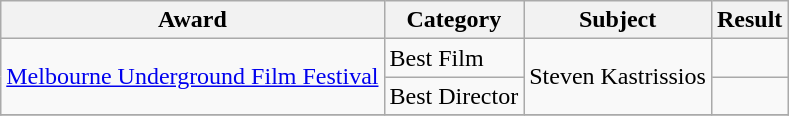<table class="wikitable">
<tr>
<th>Award</th>
<th>Category</th>
<th>Subject</th>
<th>Result</th>
</tr>
<tr>
<td rowspan=2><a href='#'>Melbourne Underground Film Festival</a></td>
<td>Best Film</td>
<td rowspan=2>Steven Kastrissios</td>
<td></td>
</tr>
<tr>
<td>Best Director</td>
<td></td>
</tr>
<tr>
</tr>
</table>
